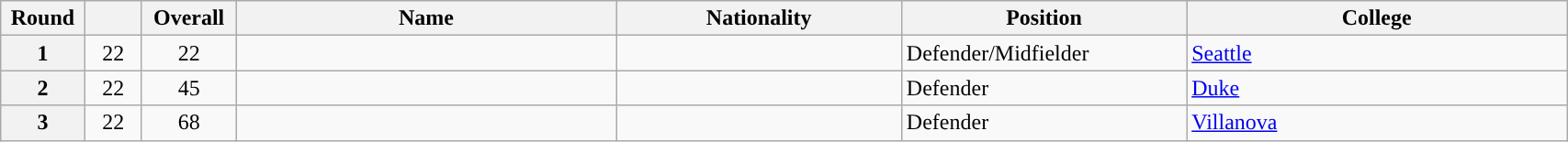<table class="wikitable sortable" style="width:90%">
<tr>
<th scope="col" style="width: 3%;">Round</th>
<th scope="col" style="width: 3%;"></th>
<th scope="col" style="width: 4%;">Overall</th>
<th scope="col" style="width: 20%;">Name</th>
<th scope="col" style="width: 15%;">Nationality</th>
<th scope="col" style="width: 15%;">Position</th>
<th scope="col" style="width: 20%;">College</th>
</tr>
<tr>
<th scope="row">1</th>
<td align="center">22</td>
<td align="center">22</td>
<td></td>
<td></td>
<td>Defender/Midfielder</td>
<td><a href='#'>Seattle</a></td>
</tr>
<tr>
<th scope="row">2</th>
<td align="center">22</td>
<td align="center">45</td>
<td></td>
<td></td>
<td>Defender</td>
<td><a href='#'>Duke</a></td>
</tr>
<tr>
<th scope="row">3</th>
<td align="center">22</td>
<td align="center">68</td>
<td></td>
<td></td>
<td>Defender</td>
<td><a href='#'>Villanova</a></td>
</tr>
</table>
